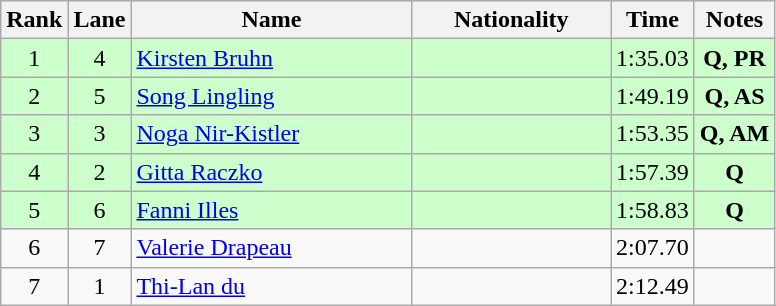<table class="wikitable sortable" style="text-align:center">
<tr>
<th>Rank</th>
<th>Lane</th>
<th style="width:180px">Name</th>
<th style="width:125px">Nationality</th>
<th>Time</th>
<th>Notes</th>
</tr>
<tr style="background:#cfc;">
<td>1</td>
<td>4</td>
<td style="text-align:left;"><a href='#'>Kirsten Bruhn</a></td>
<td style="text-align:left;"></td>
<td>1:35.03</td>
<td><strong>Q, PR</strong></td>
</tr>
<tr style="background:#cfc;">
<td>2</td>
<td>5</td>
<td style="text-align:left;"><a href='#'>Song Lingling</a></td>
<td style="text-align:left;"></td>
<td>1:49.19</td>
<td><strong>Q, AS</strong></td>
</tr>
<tr style="background:#cfc;">
<td>3</td>
<td>3</td>
<td style="text-align:left;"><a href='#'>Noga Nir-Kistler</a></td>
<td style="text-align:left;"></td>
<td>1:53.35</td>
<td><strong>Q, AM</strong></td>
</tr>
<tr style="background:#cfc;">
<td>4</td>
<td>2</td>
<td style="text-align:left;"><a href='#'>Gitta Raczko</a></td>
<td style="text-align:left;"></td>
<td>1:57.39</td>
<td><strong>Q</strong></td>
</tr>
<tr style="background:#cfc;">
<td>5</td>
<td>6</td>
<td style="text-align:left;"><a href='#'>Fanni Illes</a></td>
<td style="text-align:left;"></td>
<td>1:58.83</td>
<td><strong>Q</strong></td>
</tr>
<tr>
<td>6</td>
<td>7</td>
<td style="text-align:left;"><a href='#'>Valerie Drapeau</a></td>
<td style="text-align:left;"></td>
<td>2:07.70</td>
<td></td>
</tr>
<tr>
<td>7</td>
<td>1</td>
<td style="text-align:left;"><a href='#'>Thi-Lan du</a></td>
<td style="text-align:left;"></td>
<td>2:12.49</td>
<td></td>
</tr>
</table>
